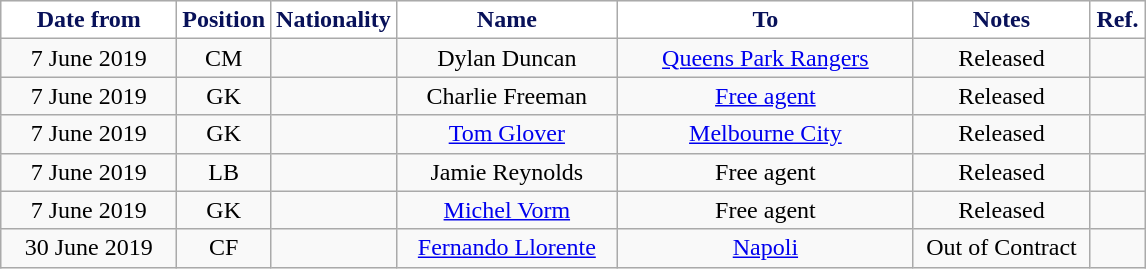<table class="wikitable" style="text-align:center">
<tr>
<th style="background:#FFFFFF; color:#081159; width:110px;">Date from</th>
<th style="background:#FFFFFF; color:#081159; width:50px;">Position</th>
<th style="background:#FFFFFF; color:#081159; width:50px;">Nationality</th>
<th style="background:#FFFFFF; color:#081159; width:140px;">Name</th>
<th style="background:#FFFFFF; color:#081159; width:190px;">To</th>
<th style="background:#FFFFFF; color:#081159; width:110px;">Notes</th>
<th style="background:#FFFFFF; color:#081159; width:30px;">Ref.</th>
</tr>
<tr>
<td>7 June 2019</td>
<td>CM</td>
<td></td>
<td>Dylan Duncan</td>
<td> <a href='#'>Queens Park Rangers</a></td>
<td>Released</td>
<td></td>
</tr>
<tr>
<td>7 June 2019</td>
<td>GK</td>
<td></td>
<td>Charlie Freeman</td>
<td><a href='#'>Free agent</a></td>
<td>Released</td>
<td></td>
</tr>
<tr>
<td>7 June 2019</td>
<td>GK</td>
<td></td>
<td><a href='#'>Tom Glover</a></td>
<td> <a href='#'>Melbourne City</a></td>
<td>Released</td>
<td></td>
</tr>
<tr>
<td>7 June 2019</td>
<td>LB</td>
<td></td>
<td>Jamie Reynolds</td>
<td>Free agent</td>
<td>Released</td>
<td></td>
</tr>
<tr>
<td>7 June 2019</td>
<td>GK</td>
<td></td>
<td><a href='#'>Michel Vorm</a></td>
<td>Free agent</td>
<td>Released</td>
<td></td>
</tr>
<tr>
<td>30 June 2019</td>
<td>CF</td>
<td></td>
<td><a href='#'>Fernando Llorente</a></td>
<td> <a href='#'>Napoli</a></td>
<td>Out of Contract</td>
<td></td>
</tr>
</table>
